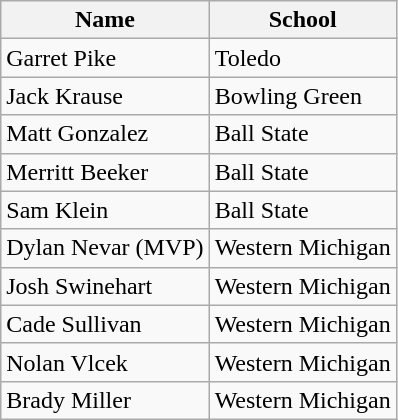<table class=wikitable>
<tr>
<th>Name</th>
<th>School</th>
</tr>
<tr>
<td>Garret Pike</td>
<td>Toledo</td>
</tr>
<tr>
<td>Jack Krause</td>
<td>Bowling Green</td>
</tr>
<tr>
<td>Matt Gonzalez</td>
<td>Ball State</td>
</tr>
<tr>
<td>Merritt Beeker</td>
<td>Ball State</td>
</tr>
<tr>
<td>Sam Klein</td>
<td>Ball State</td>
</tr>
<tr>
<td>Dylan Nevar (MVP)</td>
<td>Western Michigan</td>
</tr>
<tr>
<td>Josh Swinehart</td>
<td>Western Michigan</td>
</tr>
<tr>
<td>Cade Sullivan</td>
<td>Western Michigan</td>
</tr>
<tr>
<td>Nolan Vlcek</td>
<td>Western Michigan</td>
</tr>
<tr>
<td>Brady Miller</td>
<td>Western Michigan</td>
</tr>
</table>
